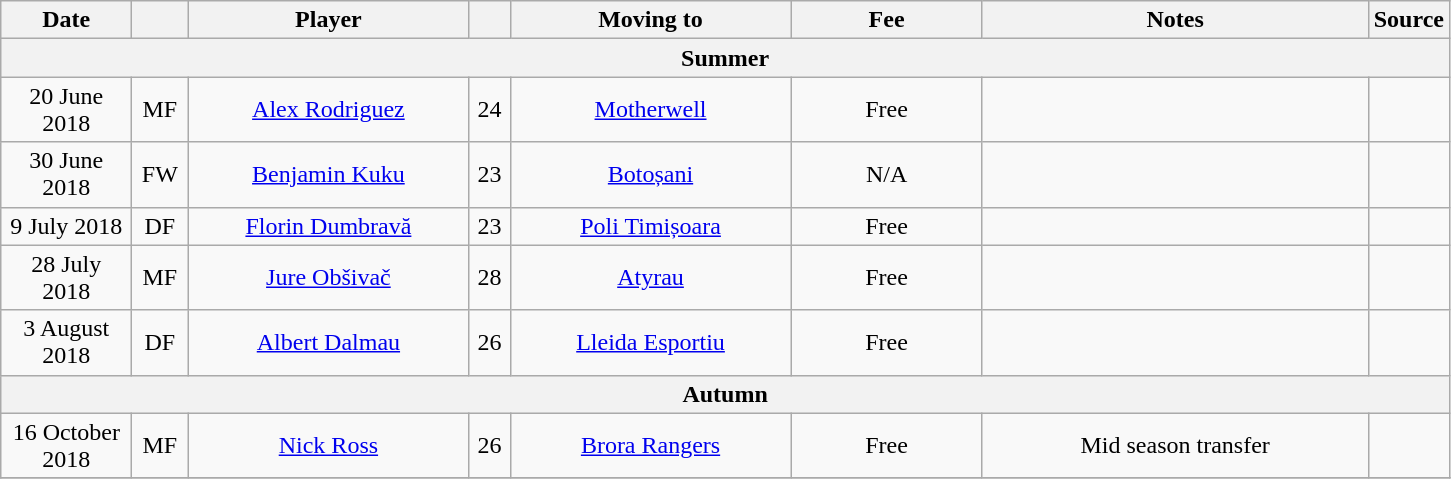<table class="wikitable sortable" style="text-align:center;">
<tr>
<th style="width:80px;">Date</th>
<th style="width:30px;"></th>
<th style="width:180px;">Player</th>
<th style="width:20px;"></th>
<th style="width:180px;">Moving to</th>
<th style="width:120px;" class="unsortable">Fee</th>
<th style="width:250px;" class="unsortable">Notes</th>
<th style="width:20px;">Source</th>
</tr>
<tr>
<th colspan="8">Summer</th>
</tr>
<tr>
<td>20 June 2018</td>
<td>MF</td>
<td> <a href='#'>Alex Rodriguez</a></td>
<td>24</td>
<td> <a href='#'>Motherwell</a></td>
<td>Free</td>
<td></td>
<td></td>
</tr>
<tr>
<td>30 June 2018</td>
<td>FW</td>
<td> <a href='#'>Benjamin Kuku</a></td>
<td>23</td>
<td> <a href='#'>Botoșani</a></td>
<td>N/A</td>
<td></td>
<td></td>
</tr>
<tr>
<td>9 July 2018</td>
<td>DF</td>
<td> <a href='#'>Florin Dumbravă</a></td>
<td>23</td>
<td> <a href='#'>Poli Timișoara</a></td>
<td>Free</td>
<td></td>
<td></td>
</tr>
<tr>
<td>28 July 2018</td>
<td>MF</td>
<td> <a href='#'>Jure Obšivač</a></td>
<td>28</td>
<td> <a href='#'>Atyrau</a></td>
<td>Free</td>
<td></td>
<td></td>
</tr>
<tr>
<td>3 August 2018</td>
<td>DF</td>
<td> <a href='#'>Albert Dalmau</a></td>
<td>26</td>
<td> <a href='#'>Lleida Esportiu</a></td>
<td>Free</td>
<td></td>
<td></td>
</tr>
<tr>
<th colspan="8">Autumn</th>
</tr>
<tr>
<td>16 October 2018</td>
<td>MF</td>
<td> <a href='#'>Nick Ross</a></td>
<td>26</td>
<td> <a href='#'>Brora Rangers</a></td>
<td>Free</td>
<td>Mid season transfer</td>
<td></td>
</tr>
<tr>
</tr>
</table>
